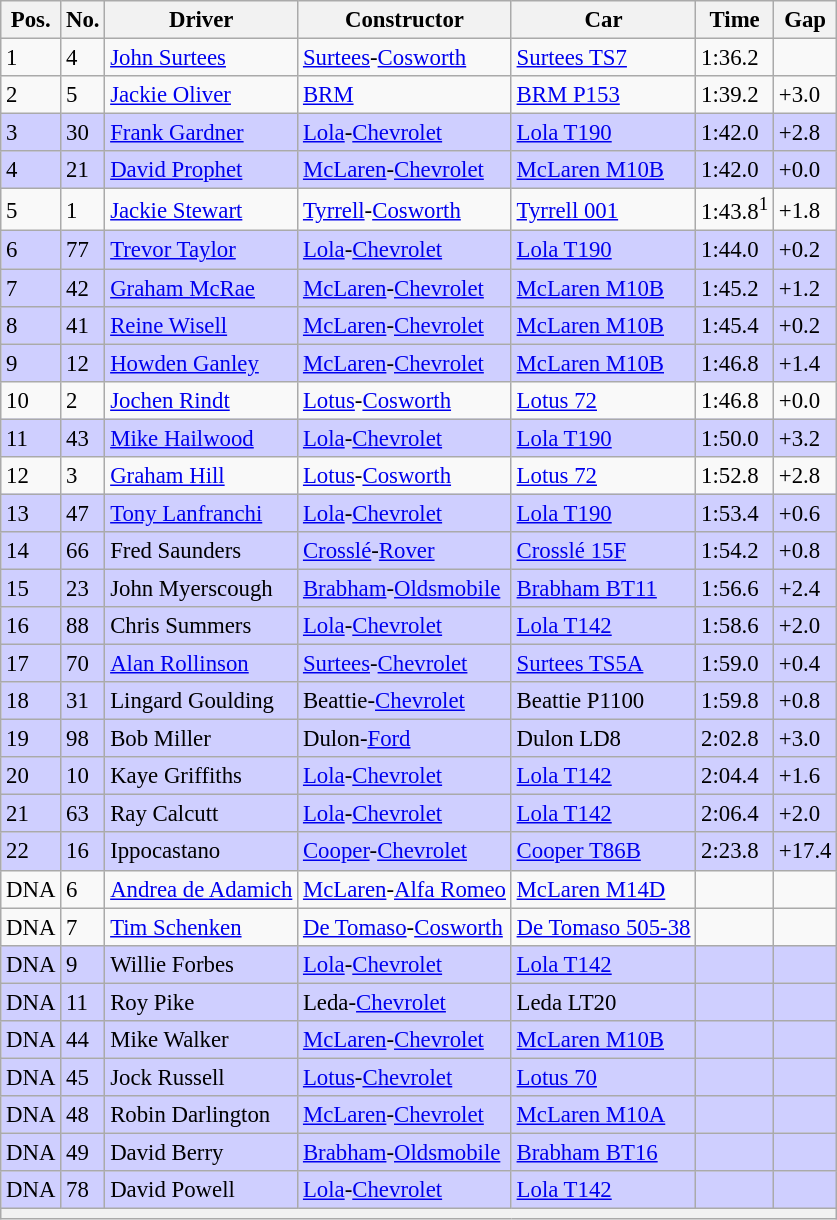<table class="wikitable" style="font-size: 95%;">
<tr>
<th>Pos.</th>
<th>No.</th>
<th>Driver</th>
<th>Constructor</th>
<th>Car</th>
<th>Time</th>
<th>Gap</th>
</tr>
<tr>
<td>1</td>
<td>4</td>
<td> <a href='#'>John Surtees</a></td>
<td><a href='#'>Surtees</a>-<a href='#'>Cosworth</a></td>
<td><a href='#'>Surtees TS7</a></td>
<td>1:36.2</td>
<td></td>
</tr>
<tr>
<td>2</td>
<td>5</td>
<td> <a href='#'>Jackie Oliver</a></td>
<td><a href='#'>BRM</a></td>
<td><a href='#'>BRM P153</a></td>
<td>1:39.2</td>
<td>+3.0</td>
</tr>
<tr style="background-color: #CFCFFF">
<td>3</td>
<td>30</td>
<td> <a href='#'>Frank Gardner</a></td>
<td><a href='#'>Lola</a>-<a href='#'>Chevrolet</a></td>
<td><a href='#'>Lola T190</a></td>
<td>1:42.0</td>
<td>+2.8</td>
</tr>
<tr style="background-color: #CFCFFF">
<td>4</td>
<td>21</td>
<td> <a href='#'>David Prophet</a></td>
<td><a href='#'>McLaren</a>-<a href='#'>Chevrolet</a></td>
<td><a href='#'>McLaren M10B</a></td>
<td>1:42.0</td>
<td>+0.0</td>
</tr>
<tr>
<td>5</td>
<td>1</td>
<td> <a href='#'>Jackie Stewart</a></td>
<td><a href='#'>Tyrrell</a>-<a href='#'>Cosworth</a></td>
<td><a href='#'>Tyrrell 001</a></td>
<td>1:43.8<sup>1</sup></td>
<td>+1.8</td>
</tr>
<tr style="background-color: #CFCFFF">
<td>6</td>
<td>77</td>
<td> <a href='#'>Trevor Taylor</a></td>
<td><a href='#'>Lola</a>-<a href='#'>Chevrolet</a></td>
<td><a href='#'>Lola T190</a></td>
<td>1:44.0</td>
<td>+0.2</td>
</tr>
<tr style="background-color: #CFCFFF">
<td>7</td>
<td>42</td>
<td> <a href='#'>Graham McRae</a></td>
<td><a href='#'>McLaren</a>-<a href='#'>Chevrolet</a></td>
<td><a href='#'>McLaren M10B</a></td>
<td>1:45.2</td>
<td>+1.2</td>
</tr>
<tr style="background-color: #CFCFFF">
<td>8</td>
<td>41</td>
<td> <a href='#'>Reine Wisell</a></td>
<td><a href='#'>McLaren</a>-<a href='#'>Chevrolet</a></td>
<td><a href='#'>McLaren M10B</a></td>
<td>1:45.4</td>
<td>+0.2</td>
</tr>
<tr style="background-color: #CFCFFF">
<td>9</td>
<td>12</td>
<td> <a href='#'>Howden Ganley</a></td>
<td><a href='#'>McLaren</a>-<a href='#'>Chevrolet</a></td>
<td><a href='#'>McLaren M10B</a></td>
<td>1:46.8</td>
<td>+1.4</td>
</tr>
<tr>
<td>10</td>
<td>2</td>
<td> <a href='#'>Jochen Rindt</a></td>
<td><a href='#'>Lotus</a>-<a href='#'>Cosworth</a></td>
<td><a href='#'>Lotus 72</a></td>
<td>1:46.8</td>
<td>+0.0</td>
</tr>
<tr style="background-color: #CFCFFF">
<td>11</td>
<td>43</td>
<td> <a href='#'>Mike Hailwood</a></td>
<td><a href='#'>Lola</a>-<a href='#'>Chevrolet</a></td>
<td><a href='#'>Lola T190</a></td>
<td>1:50.0</td>
<td>+3.2</td>
</tr>
<tr>
<td>12</td>
<td>3</td>
<td> <a href='#'>Graham Hill</a></td>
<td><a href='#'>Lotus</a>-<a href='#'>Cosworth</a></td>
<td><a href='#'>Lotus 72</a></td>
<td>1:52.8</td>
<td>+2.8</td>
</tr>
<tr style="background-color: #CFCFFF">
<td>13</td>
<td>47</td>
<td> <a href='#'>Tony Lanfranchi</a></td>
<td><a href='#'>Lola</a>-<a href='#'>Chevrolet</a></td>
<td><a href='#'>Lola T190</a></td>
<td>1:53.4</td>
<td>+0.6</td>
</tr>
<tr style="background-color: #CFCFFF">
<td>14</td>
<td>66</td>
<td> Fred Saunders</td>
<td><a href='#'>Crosslé</a>-<a href='#'>Rover</a></td>
<td><a href='#'>Crosslé 15F</a></td>
<td>1:54.2</td>
<td>+0.8</td>
</tr>
<tr style="background-color: #CFCFFF">
<td>15</td>
<td>23</td>
<td> John Myerscough</td>
<td><a href='#'>Brabham</a>-<a href='#'>Oldsmobile</a></td>
<td><a href='#'>Brabham BT11</a></td>
<td>1:56.6</td>
<td>+2.4</td>
</tr>
<tr style="background-color: #CFCFFF">
<td>16</td>
<td>88</td>
<td> Chris Summers</td>
<td><a href='#'>Lola</a>-<a href='#'>Chevrolet</a></td>
<td><a href='#'>Lola T142</a></td>
<td>1:58.6</td>
<td>+2.0</td>
</tr>
<tr style="background-color: #CFCFFF">
<td>17</td>
<td>70</td>
<td> <a href='#'>Alan Rollinson</a></td>
<td><a href='#'>Surtees</a>-<a href='#'>Chevrolet</a></td>
<td><a href='#'>Surtees TS5A</a></td>
<td>1:59.0</td>
<td>+0.4</td>
</tr>
<tr style="background-color: #CFCFFF">
<td>18</td>
<td>31</td>
<td> Lingard Goulding</td>
<td>Beattie-<a href='#'>Chevrolet</a></td>
<td>Beattie P1100</td>
<td>1:59.8</td>
<td>+0.8</td>
</tr>
<tr style="background-color: #CFCFFF">
<td>19</td>
<td>98</td>
<td> Bob Miller</td>
<td>Dulon-<a href='#'>Ford</a></td>
<td>Dulon LD8</td>
<td>2:02.8</td>
<td>+3.0</td>
</tr>
<tr style="background-color: #CFCFFF">
<td>20</td>
<td>10</td>
<td> Kaye Griffiths</td>
<td><a href='#'>Lola</a>-<a href='#'>Chevrolet</a></td>
<td><a href='#'>Lola T142</a></td>
<td>2:04.4</td>
<td>+1.6</td>
</tr>
<tr style="background-color: #CFCFFF">
<td>21</td>
<td>63</td>
<td> Ray Calcutt</td>
<td><a href='#'>Lola</a>-<a href='#'>Chevrolet</a></td>
<td><a href='#'>Lola T142</a></td>
<td>2:06.4</td>
<td>+2.0</td>
</tr>
<tr style="background-color: #CFCFFF">
<td>22</td>
<td>16</td>
<td> Ippocastano</td>
<td><a href='#'>Cooper</a>-<a href='#'>Chevrolet</a></td>
<td><a href='#'>Cooper T86B</a></td>
<td>2:23.8</td>
<td>+17.4</td>
</tr>
<tr>
<td>DNA</td>
<td>6</td>
<td> <a href='#'>Andrea de Adamich</a></td>
<td><a href='#'>McLaren</a>-<a href='#'>Alfa Romeo</a></td>
<td><a href='#'>McLaren M14D</a></td>
<td></td>
<td></td>
</tr>
<tr>
<td>DNA</td>
<td>7</td>
<td> <a href='#'>Tim Schenken</a></td>
<td><a href='#'>De Tomaso</a>-<a href='#'>Cosworth</a></td>
<td><a href='#'>De Tomaso 505-38</a></td>
<td></td>
<td></td>
</tr>
<tr style="background-color: #CFCFFF">
<td>DNA</td>
<td>9</td>
<td> Willie Forbes</td>
<td><a href='#'>Lola</a>-<a href='#'>Chevrolet</a></td>
<td><a href='#'>Lola T142</a></td>
<td></td>
<td></td>
</tr>
<tr style="background-color: #CFCFFF">
<td>DNA</td>
<td>11</td>
<td> Roy Pike</td>
<td>Leda-<a href='#'>Chevrolet</a></td>
<td>Leda LT20</td>
<td></td>
<td></td>
</tr>
<tr style="background-color: #CFCFFF">
<td>DNA</td>
<td>44</td>
<td> Mike Walker</td>
<td><a href='#'>McLaren</a>-<a href='#'>Chevrolet</a></td>
<td><a href='#'>McLaren M10B</a></td>
<td></td>
<td></td>
</tr>
<tr style="background-color: #CFCFFF">
<td>DNA</td>
<td>45</td>
<td> Jock Russell</td>
<td><a href='#'>Lotus</a>-<a href='#'>Chevrolet</a></td>
<td><a href='#'>Lotus 70</a></td>
<td></td>
<td></td>
</tr>
<tr style="background-color: #CFCFFF">
<td>DNA</td>
<td>48</td>
<td> Robin Darlington</td>
<td><a href='#'>McLaren</a>-<a href='#'>Chevrolet</a></td>
<td><a href='#'>McLaren M10A</a></td>
<td></td>
<td></td>
</tr>
<tr style="background-color: #CFCFFF">
<td>DNA</td>
<td>49</td>
<td> David Berry</td>
<td><a href='#'>Brabham</a>-<a href='#'>Oldsmobile</a></td>
<td><a href='#'>Brabham BT16</a></td>
<td></td>
<td></td>
</tr>
<tr style="background-color: #CFCFFF">
<td>DNA</td>
<td>78</td>
<td> David Powell</td>
<td><a href='#'>Lola</a>-<a href='#'>Chevrolet</a></td>
<td><a href='#'>Lola T142</a></td>
<td></td>
<td></td>
</tr>
<tr>
<th colspan="7"></th>
</tr>
</table>
